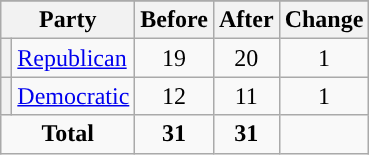<table class="wikitable" style="text-align:center;">
<tr>
</tr>
<tr>
<th colspan=2>Party</th>
<th>Before</th>
<th>After</th>
<th>Change</th>
</tr>
<tr>
<th style="background-color:"></th>
<td style="text-align:left;"><a href='#'>Republican</a></td>
<td>19</td>
<td>20</td>
<td> 1</td>
</tr>
<tr>
<th style="background-color:"></th>
<td style="text-align:left;"><a href='#'>Democratic</a></td>
<td>12</td>
<td>11</td>
<td> 1</td>
</tr>
<tr>
<td colspan=2><strong>Total</strong></td>
<td><strong>31</strong></td>
<td><strong>31</strong></td>
<td></td>
</tr>
</table>
